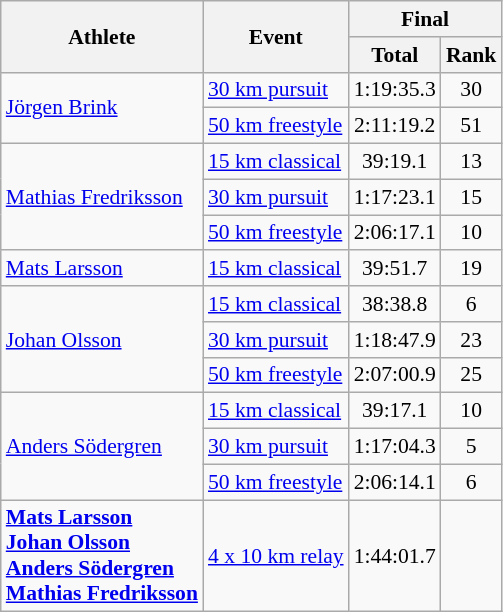<table class="wikitable" style="font-size:90%">
<tr>
<th rowspan="2">Athlete</th>
<th rowspan="2">Event</th>
<th colspan="2">Final</th>
</tr>
<tr>
<th>Total</th>
<th>Rank</th>
</tr>
<tr>
<td rowspan=2><a href='#'>Jörgen Brink</a></td>
<td><a href='#'>30 km pursuit</a></td>
<td align="center">1:19:35.3</td>
<td align="center">30</td>
</tr>
<tr>
<td><a href='#'>50 km freestyle</a></td>
<td align="center">2:11:19.2</td>
<td align="center">51</td>
</tr>
<tr>
<td rowspan=3><a href='#'>Mathias Fredriksson</a></td>
<td><a href='#'>15 km classical</a></td>
<td align="center">39:19.1</td>
<td align="center">13</td>
</tr>
<tr>
<td><a href='#'>30 km pursuit</a></td>
<td align="center">1:17:23.1</td>
<td align="center">15</td>
</tr>
<tr>
<td><a href='#'>50 km freestyle</a></td>
<td align="center">2:06:17.1</td>
<td align="center">10</td>
</tr>
<tr>
<td><a href='#'>Mats Larsson</a></td>
<td><a href='#'>15 km classical</a></td>
<td align="center">39:51.7</td>
<td align="center">19</td>
</tr>
<tr>
<td rowspan=3><a href='#'>Johan Olsson</a></td>
<td><a href='#'>15 km classical</a></td>
<td align="center">38:38.8</td>
<td align="center">6</td>
</tr>
<tr>
<td><a href='#'>30 km pursuit</a></td>
<td align="center">1:18:47.9</td>
<td align="center">23</td>
</tr>
<tr>
<td><a href='#'>50 km freestyle</a></td>
<td align="center">2:07:00.9</td>
<td align="center">25</td>
</tr>
<tr>
<td rowspan=3><a href='#'>Anders Södergren</a></td>
<td><a href='#'>15 km classical</a></td>
<td align="center">39:17.1</td>
<td align="center">10</td>
</tr>
<tr>
<td><a href='#'>30 km pursuit</a></td>
<td align="center">1:17:04.3</td>
<td align="center">5</td>
</tr>
<tr>
<td><a href='#'>50 km freestyle</a></td>
<td align="center">2:06:14.1</td>
<td align="center">6</td>
</tr>
<tr>
<td><strong><a href='#'>Mats Larsson</a><br><a href='#'>Johan Olsson</a><br><a href='#'>Anders Södergren</a><br><a href='#'>Mathias Fredriksson</a></strong></td>
<td><a href='#'>4 x 10 km relay</a></td>
<td align="center">1:44:01.7</td>
<td align="center"></td>
</tr>
</table>
